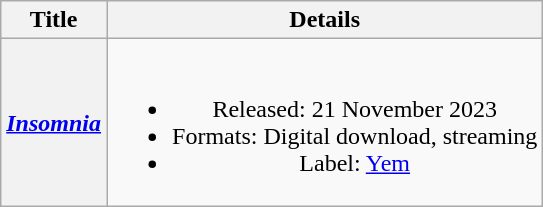<table class="wikitable plainrowheaders" style="text-align:center;">
<tr>
<th scope="col" rowspan="1">Title</th>
<th scope="col" rowspan="1">Details</th>
</tr>
<tr>
<th scope="row"><em><a href='#'>Insomnia</a></em></th>
<td><br><ul><li>Released: 21 November 2023</li><li>Formats: Digital download, streaming</li><li>Label: <a href='#'>Yem</a></li></ul></td>
</tr>
</table>
